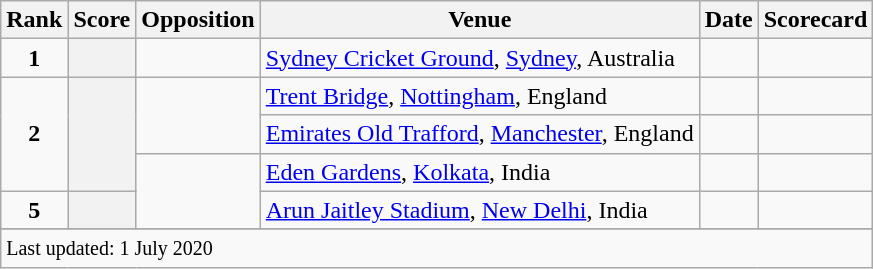<table class="wikitable plainrowheaders sortable">
<tr>
<th scope=col>Rank</th>
<th scope=col>Score</th>
<th scope=col>Opposition</th>
<th scope=col>Venue</th>
<th scope=col>Date</th>
<th scope=col>Scorecard</th>
</tr>
<tr>
<td align=center><strong>1</strong></td>
<th scope=row style=text-align:center;></th>
<td></td>
<td><a href='#'>Sydney Cricket Ground</a>, <a href='#'>Sydney</a>, Australia</td>
<td></td>
<td></td>
</tr>
<tr>
<td align=center rowspan=3><strong>2</strong></td>
<th scope=row style=text-align:center; rowspan=3></th>
<td rowspan=2></td>
<td><a href='#'>Trent Bridge</a>, <a href='#'>Nottingham</a>, England</td>
<td></td>
<td></td>
</tr>
<tr>
<td><a href='#'>Emirates Old Trafford</a>, <a href='#'>Manchester</a>, England</td>
<td></td>
<td></td>
</tr>
<tr>
<td rowspan=2></td>
<td><a href='#'>Eden Gardens</a>, <a href='#'>Kolkata</a>, India</td>
<td></td>
<td></td>
</tr>
<tr>
<td align=center><strong>5</strong></td>
<th scope=row style=text-align:center;></th>
<td><a href='#'>Arun Jaitley Stadium</a>, <a href='#'>New Delhi</a>, India</td>
<td></td>
<td></td>
</tr>
<tr>
</tr>
<tr class=sortbottom>
<td colspan=6><small>Last updated: 1 July 2020</small></td>
</tr>
</table>
